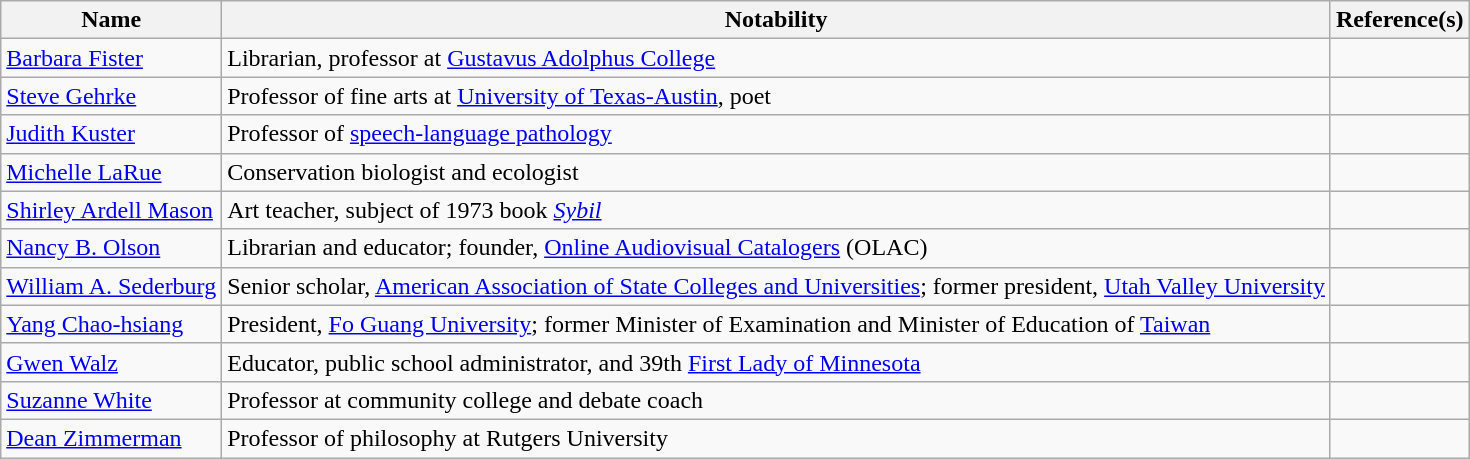<table class="wikitable">
<tr>
<th>Name</th>
<th>Notability</th>
<th>Reference(s)</th>
</tr>
<tr>
<td><a href='#'>Barbara Fister</a></td>
<td>Librarian, professor at <a href='#'>Gustavus Adolphus College</a></td>
<td></td>
</tr>
<tr>
<td><a href='#'>Steve Gehrke</a></td>
<td>Professor of fine arts at <a href='#'>University of Texas-Austin</a>, poet</td>
<td></td>
</tr>
<tr>
<td><a href='#'>Judith Kuster</a></td>
<td>Professor of <a href='#'>speech-language pathology</a></td>
<td></td>
</tr>
<tr>
<td><a href='#'>Michelle LaRue</a></td>
<td>Conservation biologist and ecologist</td>
<td></td>
</tr>
<tr>
<td><a href='#'>Shirley Ardell Mason</a></td>
<td>Art teacher, subject of 1973 book <a href='#'><em>Sybil</em></a></td>
<td></td>
</tr>
<tr>
<td><a href='#'>Nancy B. Olson</a></td>
<td>Librarian and educator; founder, <a href='#'>Online Audiovisual Catalogers</a> (OLAC)</td>
<td></td>
</tr>
<tr>
<td><a href='#'>William A. Sederburg</a></td>
<td>Senior scholar, <a href='#'>American Association of State Colleges and Universities</a>; former president, <a href='#'>Utah Valley University</a></td>
<td></td>
</tr>
<tr>
<td><a href='#'>Yang Chao-hsiang</a></td>
<td>President, <a href='#'>Fo Guang University</a>; former Minister of Examination and Minister of Education of <a href='#'>Taiwan</a></td>
<td></td>
</tr>
<tr>
<td><a href='#'>Gwen Walz</a></td>
<td>Educator, public school administrator, and 39th <a href='#'>First Lady of Minnesota</a></td>
<td></td>
</tr>
<tr>
<td><a href='#'>Suzanne White</a></td>
<td>Professor at community college and debate coach</td>
<td></td>
</tr>
<tr>
<td><a href='#'>Dean Zimmerman</a></td>
<td>Professor of philosophy at Rutgers University</td>
<td></td>
</tr>
</table>
